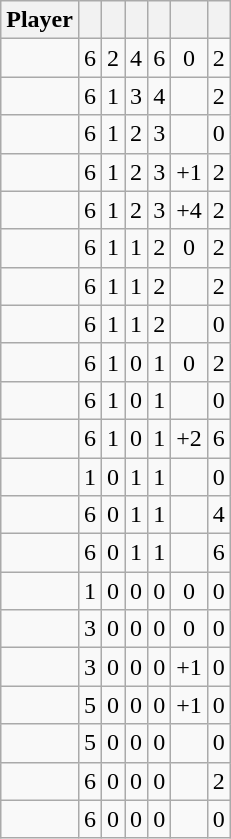<table class="wikitable sortable" style="text-align:center;">
<tr>
<th>Player</th>
<th></th>
<th></th>
<th></th>
<th></th>
<th data-sort-type="number"></th>
<th></th>
</tr>
<tr>
<td></td>
<td>6</td>
<td>2</td>
<td>4</td>
<td>6</td>
<td>0</td>
<td>2</td>
</tr>
<tr>
<td></td>
<td>6</td>
<td>1</td>
<td>3</td>
<td>4</td>
<td></td>
<td>2</td>
</tr>
<tr>
<td></td>
<td>6</td>
<td>1</td>
<td>2</td>
<td>3</td>
<td></td>
<td>0</td>
</tr>
<tr>
<td></td>
<td>6</td>
<td>1</td>
<td>2</td>
<td>3</td>
<td>+1</td>
<td>2</td>
</tr>
<tr>
<td></td>
<td>6</td>
<td>1</td>
<td>2</td>
<td>3</td>
<td>+4</td>
<td>2</td>
</tr>
<tr>
<td></td>
<td>6</td>
<td>1</td>
<td>1</td>
<td>2</td>
<td>0</td>
<td>2</td>
</tr>
<tr>
<td></td>
<td>6</td>
<td>1</td>
<td>1</td>
<td>2</td>
<td></td>
<td>2</td>
</tr>
<tr>
<td></td>
<td>6</td>
<td>1</td>
<td>1</td>
<td>2</td>
<td></td>
<td>0</td>
</tr>
<tr>
<td></td>
<td>6</td>
<td>1</td>
<td>0</td>
<td>1</td>
<td>0</td>
<td>2</td>
</tr>
<tr>
<td></td>
<td>6</td>
<td>1</td>
<td>0</td>
<td>1</td>
<td></td>
<td>0</td>
</tr>
<tr>
<td></td>
<td>6</td>
<td>1</td>
<td>0</td>
<td>1</td>
<td>+2</td>
<td>6</td>
</tr>
<tr>
<td></td>
<td>1</td>
<td>0</td>
<td>1</td>
<td>1</td>
<td></td>
<td>0</td>
</tr>
<tr>
<td></td>
<td>6</td>
<td>0</td>
<td>1</td>
<td>1</td>
<td></td>
<td>4</td>
</tr>
<tr>
<td></td>
<td>6</td>
<td>0</td>
<td>1</td>
<td>1</td>
<td></td>
<td>6</td>
</tr>
<tr>
<td></td>
<td>1</td>
<td>0</td>
<td>0</td>
<td>0</td>
<td>0</td>
<td>0</td>
</tr>
<tr>
<td></td>
<td>3</td>
<td>0</td>
<td>0</td>
<td>0</td>
<td>0</td>
<td>0</td>
</tr>
<tr>
<td></td>
<td>3</td>
<td>0</td>
<td>0</td>
<td>0</td>
<td>+1</td>
<td>0</td>
</tr>
<tr>
<td></td>
<td>5</td>
<td>0</td>
<td>0</td>
<td>0</td>
<td>+1</td>
<td>0</td>
</tr>
<tr>
<td></td>
<td>5</td>
<td>0</td>
<td>0</td>
<td>0</td>
<td></td>
<td>0</td>
</tr>
<tr>
<td></td>
<td>6</td>
<td>0</td>
<td>0</td>
<td>0</td>
<td></td>
<td>2</td>
</tr>
<tr>
<td></td>
<td>6</td>
<td>0</td>
<td>0</td>
<td>0</td>
<td></td>
<td>0</td>
</tr>
</table>
